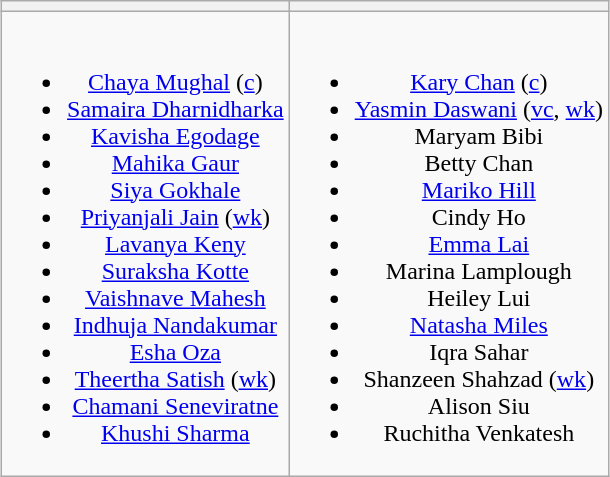<table class="wikitable" style="text-align:center; margin:auto">
<tr>
<th></th>
<th></th>
</tr>
<tr style="vertical-align:top">
<td><br><ul><li><a href='#'>Chaya Mughal</a> (<a href='#'>c</a>)</li><li><a href='#'>Samaira Dharnidharka</a></li><li><a href='#'>Kavisha Egodage</a></li><li><a href='#'>Mahika Gaur</a></li><li><a href='#'>Siya Gokhale</a></li><li><a href='#'>Priyanjali Jain</a> (<a href='#'>wk</a>)</li><li><a href='#'>Lavanya Keny</a></li><li><a href='#'>Suraksha Kotte</a></li><li><a href='#'>Vaishnave Mahesh</a></li><li><a href='#'>Indhuja Nandakumar</a></li><li><a href='#'>Esha Oza</a></li><li><a href='#'>Theertha Satish</a> (<a href='#'>wk</a>)</li><li><a href='#'>Chamani Seneviratne</a></li><li><a href='#'>Khushi Sharma</a></li></ul></td>
<td><br><ul><li><a href='#'>Kary Chan</a> (<a href='#'>c</a>)</li><li><a href='#'>Yasmin Daswani</a> (<a href='#'>vc</a>, <a href='#'>wk</a>)</li><li>Maryam Bibi</li><li>Betty Chan</li><li><a href='#'>Mariko Hill</a></li><li>Cindy Ho</li><li><a href='#'>Emma Lai</a></li><li>Marina Lamplough</li><li>Heiley Lui</li><li><a href='#'>Natasha Miles</a></li><li>Iqra Sahar</li><li>Shanzeen Shahzad (<a href='#'>wk</a>)</li><li>Alison Siu</li><li>Ruchitha Venkatesh</li></ul></td>
</tr>
</table>
